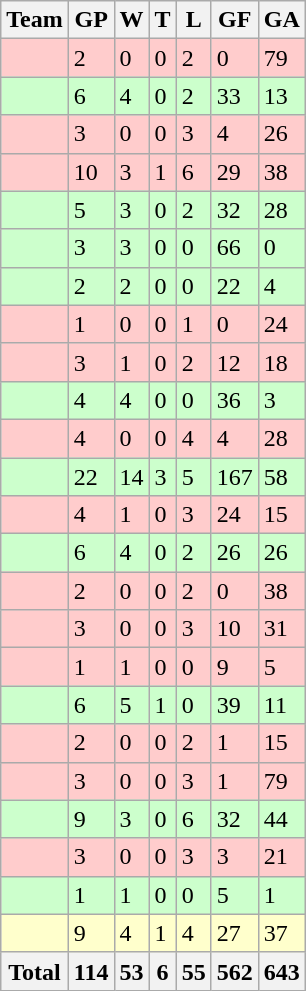<table class="wikitable">
<tr>
<th>Team</th>
<th>GP</th>
<th>W</th>
<th>T</th>
<th>L</th>
<th>GF</th>
<th>GA</th>
</tr>
<tr bgcolor=#FFCCCC>
<td></td>
<td>2</td>
<td>0</td>
<td>0</td>
<td>2</td>
<td>0</td>
<td>79</td>
</tr>
<tr bgcolor=#CCFFCC>
<td></td>
<td>6</td>
<td>4</td>
<td>0</td>
<td>2</td>
<td>33</td>
<td>13</td>
</tr>
<tr bgcolor=#FFCCCC>
<td></td>
<td>3</td>
<td>0</td>
<td>0</td>
<td>3</td>
<td>4</td>
<td>26</td>
</tr>
<tr bgcolor=#FFCCCC>
<td></td>
<td>10</td>
<td>3</td>
<td>1</td>
<td>6</td>
<td>29</td>
<td>38</td>
</tr>
<tr bgcolor=#CCFFCC>
<td></td>
<td>5</td>
<td>3</td>
<td>0</td>
<td>2</td>
<td>32</td>
<td>28</td>
</tr>
<tr bgcolor=#CCFFCC>
<td></td>
<td>3</td>
<td>3</td>
<td>0</td>
<td>0</td>
<td>66</td>
<td>0</td>
</tr>
<tr bgcolor=#CCFFCC>
<td></td>
<td>2</td>
<td>2</td>
<td>0</td>
<td>0</td>
<td>22</td>
<td>4</td>
</tr>
<tr bgcolor=#FFCCCC>
<td></td>
<td>1</td>
<td>0</td>
<td>0</td>
<td>1</td>
<td>0</td>
<td>24</td>
</tr>
<tr bgcolor=#FFCCCC>
<td></td>
<td>3</td>
<td>1</td>
<td>0</td>
<td>2</td>
<td>12</td>
<td>18</td>
</tr>
<tr bgcolor=#CCFFCC>
<td></td>
<td>4</td>
<td>4</td>
<td>0</td>
<td>0</td>
<td>36</td>
<td>3</td>
</tr>
<tr bgcolor=#FFCCCC>
<td></td>
<td>4</td>
<td>0</td>
<td>0</td>
<td>4</td>
<td>4</td>
<td>28</td>
</tr>
<tr bgcolor=#CCFFCC>
<td></td>
<td>22</td>
<td>14</td>
<td>3</td>
<td>5</td>
<td>167</td>
<td>58</td>
</tr>
<tr bgcolor=#FFCCCC>
<td></td>
<td>4</td>
<td>1</td>
<td>0</td>
<td>3</td>
<td>24</td>
<td>15</td>
</tr>
<tr bgcolor=#CCFFCC>
<td></td>
<td>6</td>
<td>4</td>
<td>0</td>
<td>2</td>
<td>26</td>
<td>26</td>
</tr>
<tr bgcolor=#FFCCCC>
<td></td>
<td>2</td>
<td>0</td>
<td>0</td>
<td>2</td>
<td>0</td>
<td>38</td>
</tr>
<tr bgcolor=#FFCCCC>
<td></td>
<td>3</td>
<td>0</td>
<td>0</td>
<td>3</td>
<td>10</td>
<td>31</td>
</tr>
<tr bgcolor=#FFCCCC>
<td></td>
<td>1</td>
<td>1</td>
<td>0</td>
<td>0</td>
<td>9</td>
<td>5</td>
</tr>
<tr bgcolor=#CCFFCC>
<td></td>
<td>6</td>
<td>5</td>
<td>1</td>
<td>0</td>
<td>39</td>
<td>11</td>
</tr>
<tr bgcolor=#FFCCCC>
<td></td>
<td>2</td>
<td>0</td>
<td>0</td>
<td>2</td>
<td>1</td>
<td>15</td>
</tr>
<tr bgcolor=#FFCCCC>
<td></td>
<td>3</td>
<td>0</td>
<td>0</td>
<td>3</td>
<td>1</td>
<td>79</td>
</tr>
<tr bgcolor=#CCFFCC>
<td></td>
<td>9</td>
<td>3</td>
<td>0</td>
<td>6</td>
<td>32</td>
<td>44</td>
</tr>
<tr bgcolor=#FFCCCC>
<td></td>
<td>3</td>
<td>0</td>
<td>0</td>
<td>3</td>
<td>3</td>
<td>21</td>
</tr>
<tr bgcolor=#CCFFCC>
<td></td>
<td>1</td>
<td>1</td>
<td>0</td>
<td>0</td>
<td>5</td>
<td>1</td>
</tr>
<tr bgcolor=#FFFFCC>
<td></td>
<td>9</td>
<td>4</td>
<td>1</td>
<td>4</td>
<td>27</td>
<td>37</td>
</tr>
<tr class="sortbottom">
<th>Total</th>
<th>114</th>
<th>53</th>
<th>6</th>
<th>55</th>
<th>562</th>
<th>643</th>
</tr>
</table>
